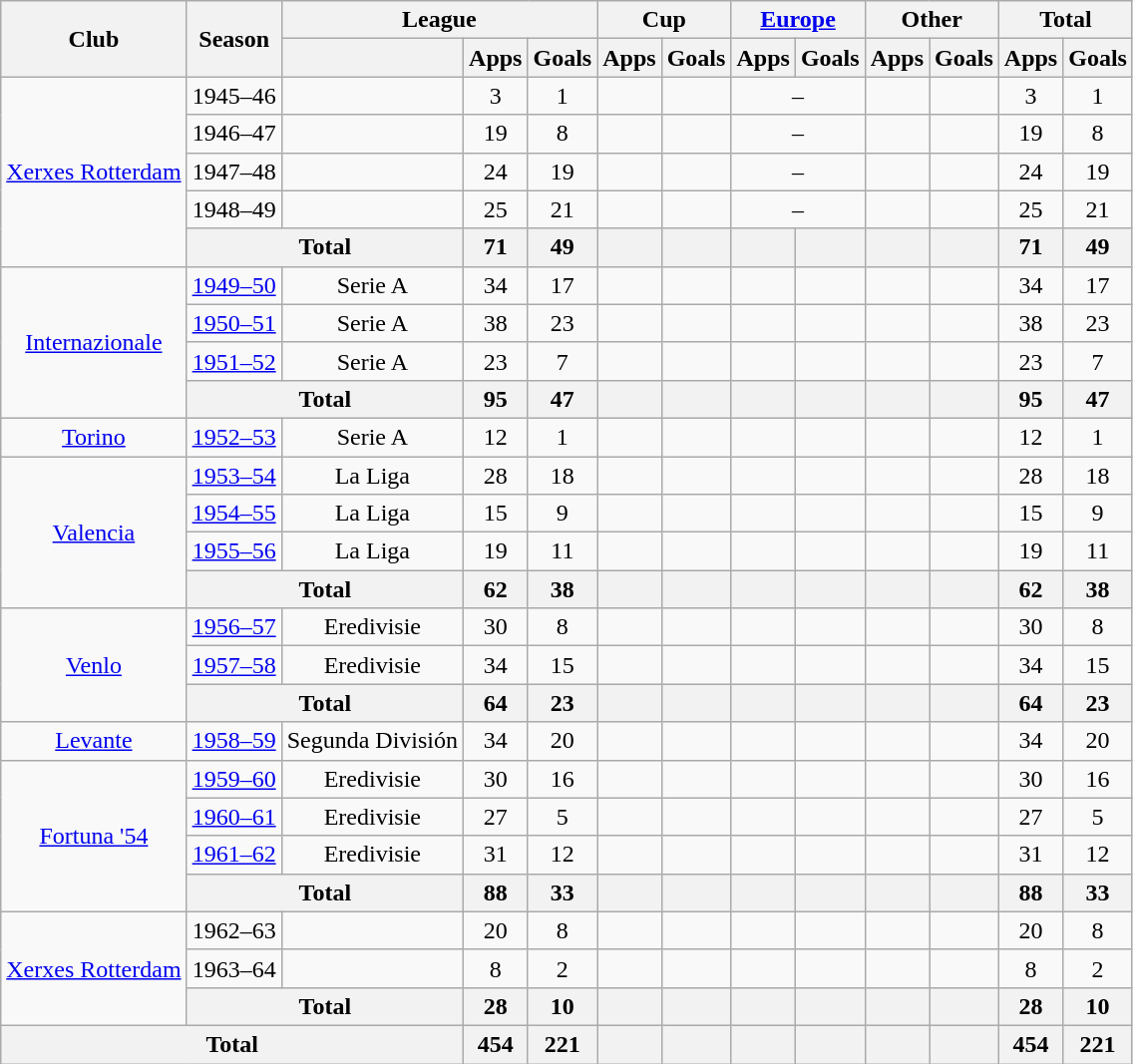<table class="wikitable" style="text-align: center;">
<tr>
<th rowspan="2">Club</th>
<th rowspan="2">Season</th>
<th colspan="3">League</th>
<th colspan="2">Cup</th>
<th colspan="2"><a href='#'>Europe</a></th>
<th colspan="2">Other</th>
<th colspan="2">Total</th>
</tr>
<tr>
<th></th>
<th>Apps</th>
<th>Goals</th>
<th>Apps</th>
<th>Goals</th>
<th>Apps</th>
<th>Goals</th>
<th>Apps</th>
<th>Goals</th>
<th>Apps</th>
<th>Goals</th>
</tr>
<tr>
<td rowspan="5" valign="center"><a href='#'>Xerxes Rotterdam</a></td>
<td>1945–46</td>
<td></td>
<td>3</td>
<td>1</td>
<td></td>
<td></td>
<td colspan="2">–</td>
<td></td>
<td></td>
<td>3</td>
<td>1</td>
</tr>
<tr>
<td>1946–47</td>
<td></td>
<td>19</td>
<td>8</td>
<td></td>
<td></td>
<td colspan="2">–</td>
<td></td>
<td></td>
<td>19</td>
<td>8</td>
</tr>
<tr>
<td>1947–48</td>
<td></td>
<td>24</td>
<td>19</td>
<td></td>
<td></td>
<td colspan="2">–</td>
<td></td>
<td></td>
<td>24</td>
<td>19</td>
</tr>
<tr>
<td>1948–49</td>
<td></td>
<td>25</td>
<td>21</td>
<td></td>
<td></td>
<td colspan="2">–</td>
<td></td>
<td></td>
<td>25</td>
<td>21</td>
</tr>
<tr>
<th colspan="2">Total</th>
<th>71</th>
<th>49</th>
<th></th>
<th></th>
<th></th>
<th></th>
<th></th>
<th></th>
<th>71</th>
<th>49</th>
</tr>
<tr>
<td rowspan="4" valign="center"><a href='#'>Internazionale</a></td>
<td><a href='#'>1949–50</a></td>
<td>Serie A</td>
<td>34</td>
<td>17</td>
<td></td>
<td></td>
<td></td>
<td></td>
<td></td>
<td></td>
<td>34</td>
<td>17</td>
</tr>
<tr>
<td><a href='#'>1950–51</a></td>
<td>Serie A</td>
<td>38</td>
<td>23</td>
<td></td>
<td></td>
<td></td>
<td></td>
<td></td>
<td></td>
<td>38</td>
<td>23</td>
</tr>
<tr>
<td><a href='#'>1951–52</a></td>
<td>Serie A</td>
<td>23</td>
<td>7</td>
<td></td>
<td></td>
<td></td>
<td></td>
<td></td>
<td></td>
<td>23</td>
<td>7</td>
</tr>
<tr>
<th colspan="2">Total</th>
<th>95</th>
<th>47</th>
<th></th>
<th></th>
<th></th>
<th></th>
<th></th>
<th></th>
<th>95</th>
<th>47</th>
</tr>
<tr>
<td rowspan="1" valign="center"><a href='#'>Torino</a></td>
<td><a href='#'>1952–53</a></td>
<td>Serie A</td>
<td>12</td>
<td>1</td>
<td></td>
<td></td>
<td></td>
<td></td>
<td></td>
<td></td>
<td>12</td>
<td>1</td>
</tr>
<tr>
<td rowspan="4" valign="center"><a href='#'>Valencia</a></td>
<td><a href='#'>1953–54</a></td>
<td>La Liga</td>
<td>28</td>
<td>18</td>
<td></td>
<td></td>
<td></td>
<td></td>
<td></td>
<td></td>
<td>28</td>
<td>18</td>
</tr>
<tr>
<td><a href='#'>1954–55</a></td>
<td>La Liga</td>
<td>15</td>
<td>9</td>
<td></td>
<td></td>
<td></td>
<td></td>
<td></td>
<td></td>
<td>15</td>
<td>9</td>
</tr>
<tr>
<td><a href='#'>1955–56</a></td>
<td>La Liga</td>
<td>19</td>
<td>11</td>
<td></td>
<td></td>
<td></td>
<td></td>
<td></td>
<td></td>
<td>19</td>
<td>11</td>
</tr>
<tr>
<th colspan="2">Total</th>
<th>62</th>
<th>38</th>
<th></th>
<th></th>
<th></th>
<th></th>
<th></th>
<th></th>
<th>62</th>
<th>38</th>
</tr>
<tr>
<td rowspan="3" valign="center"><a href='#'>Venlo</a></td>
<td><a href='#'>1956–57</a></td>
<td>Eredivisie</td>
<td>30</td>
<td>8</td>
<td></td>
<td></td>
<td></td>
<td></td>
<td></td>
<td></td>
<td>30</td>
<td>8</td>
</tr>
<tr>
<td><a href='#'>1957–58</a></td>
<td>Eredivisie</td>
<td>34</td>
<td>15</td>
<td></td>
<td></td>
<td></td>
<td></td>
<td></td>
<td></td>
<td>34</td>
<td>15</td>
</tr>
<tr>
<th colspan="2">Total</th>
<th>64</th>
<th>23</th>
<th></th>
<th></th>
<th></th>
<th></th>
<th></th>
<th></th>
<th>64</th>
<th>23</th>
</tr>
<tr>
<td rowspan="1" valign="center"><a href='#'>Levante</a></td>
<td><a href='#'>1958–59</a></td>
<td>Segunda División</td>
<td>34</td>
<td>20</td>
<td></td>
<td></td>
<td></td>
<td></td>
<td></td>
<td></td>
<td>34</td>
<td>20</td>
</tr>
<tr>
<td rowspan="4" valign="center"><a href='#'>Fortuna '54</a></td>
<td><a href='#'>1959–60</a></td>
<td>Eredivisie</td>
<td>30</td>
<td>16</td>
<td></td>
<td></td>
<td></td>
<td></td>
<td></td>
<td></td>
<td>30</td>
<td>16</td>
</tr>
<tr>
<td><a href='#'>1960–61</a></td>
<td>Eredivisie</td>
<td>27</td>
<td>5</td>
<td></td>
<td></td>
<td></td>
<td></td>
<td></td>
<td></td>
<td>27</td>
<td>5</td>
</tr>
<tr>
<td><a href='#'>1961–62</a></td>
<td>Eredivisie</td>
<td>31</td>
<td>12</td>
<td></td>
<td></td>
<td></td>
<td></td>
<td></td>
<td></td>
<td>31</td>
<td>12</td>
</tr>
<tr>
<th colspan="2">Total</th>
<th>88</th>
<th>33</th>
<th></th>
<th></th>
<th></th>
<th></th>
<th></th>
<th></th>
<th>88</th>
<th>33</th>
</tr>
<tr>
<td rowspan="3" valign="center"><a href='#'>Xerxes Rotterdam</a></td>
<td>1962–63</td>
<td></td>
<td>20</td>
<td>8</td>
<td></td>
<td></td>
<td></td>
<td></td>
<td></td>
<td></td>
<td>20</td>
<td>8</td>
</tr>
<tr>
<td>1963–64</td>
<td></td>
<td>8</td>
<td>2</td>
<td></td>
<td></td>
<td></td>
<td></td>
<td></td>
<td></td>
<td>8</td>
<td>2</td>
</tr>
<tr>
<th colspan="2">Total</th>
<th>28</th>
<th>10</th>
<th></th>
<th></th>
<th></th>
<th></th>
<th></th>
<th></th>
<th>28</th>
<th>10</th>
</tr>
<tr>
<th colspan="3">Total</th>
<th>454</th>
<th>221</th>
<th></th>
<th></th>
<th></th>
<th></th>
<th></th>
<th></th>
<th>454</th>
<th>221</th>
</tr>
</table>
